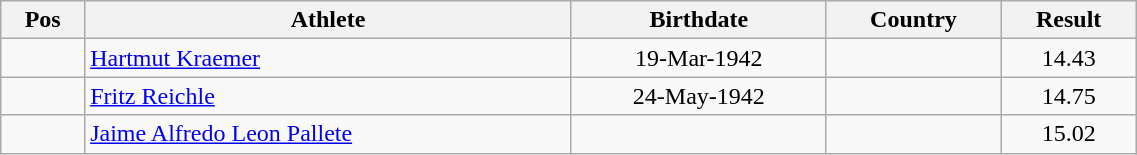<table class="wikitable"  style="text-align:center; width:60%;">
<tr>
<th>Pos</th>
<th>Athlete</th>
<th>Birthdate</th>
<th>Country</th>
<th>Result</th>
</tr>
<tr>
<td align=center></td>
<td align=left><a href='#'>Hartmut Kraemer</a></td>
<td>19-Mar-1942</td>
<td align=left></td>
<td>14.43</td>
</tr>
<tr>
<td align=center></td>
<td align=left><a href='#'>Fritz Reichle</a></td>
<td>24-May-1942</td>
<td align=left></td>
<td>14.75</td>
</tr>
<tr>
<td align=center></td>
<td align=left><a href='#'>Jaime Alfredo Leon Pallete</a></td>
<td></td>
<td align=left></td>
<td>15.02</td>
</tr>
</table>
